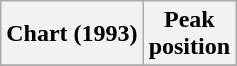<table class="wikitable">
<tr>
<th>Chart (1993)</th>
<th>Peak<br>position</th>
</tr>
<tr>
</tr>
</table>
